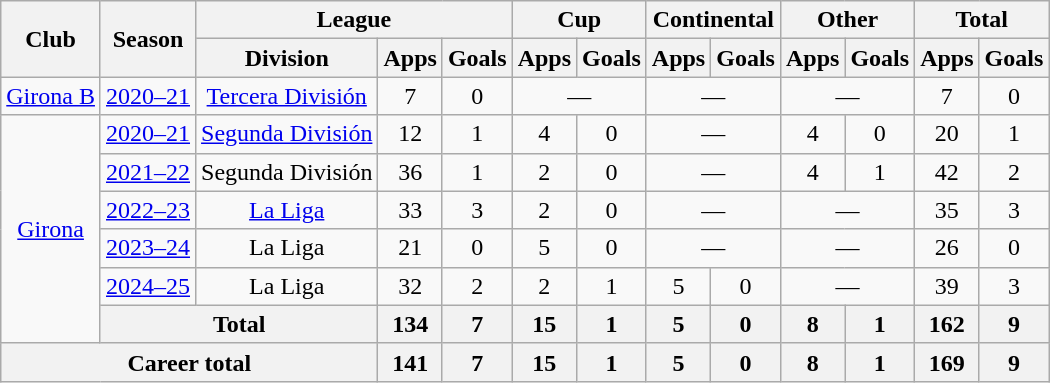<table class="wikitable" Style="text-align: center">
<tr>
<th rowspan="2">Club</th>
<th rowspan="2">Season</th>
<th colspan="3">League</th>
<th colspan="2">Cup</th>
<th colspan="2">Continental</th>
<th colspan="2">Other</th>
<th colspan="2">Total</th>
</tr>
<tr>
<th>Division</th>
<th>Apps</th>
<th>Goals</th>
<th>Apps</th>
<th>Goals</th>
<th>Apps</th>
<th>Goals</th>
<th>Apps</th>
<th>Goals</th>
<th>Apps</th>
<th>Goals</th>
</tr>
<tr>
<td><a href='#'>Girona B</a></td>
<td><a href='#'>2020–21</a></td>
<td><a href='#'>Tercera División</a></td>
<td>7</td>
<td>0</td>
<td colspan="2">—</td>
<td colspan="2">—</td>
<td colspan="2">—</td>
<td>7</td>
<td>0</td>
</tr>
<tr>
<td rowspan="6"><a href='#'>Girona</a></td>
<td><a href='#'>2020–21</a></td>
<td><a href='#'>Segunda División</a></td>
<td>12</td>
<td>1</td>
<td>4</td>
<td>0</td>
<td colspan="2">—</td>
<td>4</td>
<td>0</td>
<td>20</td>
<td>1</td>
</tr>
<tr>
<td><a href='#'>2021–22</a></td>
<td>Segunda División</td>
<td>36</td>
<td>1</td>
<td>2</td>
<td>0</td>
<td colspan="2">—</td>
<td>4</td>
<td>1</td>
<td>42</td>
<td>2</td>
</tr>
<tr>
<td><a href='#'>2022–23</a></td>
<td><a href='#'>La Liga</a></td>
<td>33</td>
<td>3</td>
<td>2</td>
<td>0</td>
<td colspan="2">—</td>
<td colspan="2">—</td>
<td>35</td>
<td>3</td>
</tr>
<tr>
<td><a href='#'>2023–24</a></td>
<td>La Liga</td>
<td>21</td>
<td>0</td>
<td>5</td>
<td>0</td>
<td colspan="2">—</td>
<td colspan="2">—</td>
<td>26</td>
<td>0</td>
</tr>
<tr>
<td><a href='#'>2024–25</a></td>
<td>La Liga</td>
<td>32</td>
<td>2</td>
<td>2</td>
<td>1</td>
<td>5</td>
<td>0</td>
<td colspan="2">—</td>
<td>39</td>
<td>3</td>
</tr>
<tr>
<th colspan="2">Total</th>
<th>134</th>
<th>7</th>
<th>15</th>
<th>1</th>
<th>5</th>
<th>0</th>
<th>8</th>
<th>1</th>
<th>162</th>
<th>9</th>
</tr>
<tr>
<th colspan="3">Career total</th>
<th>141</th>
<th>7</th>
<th>15</th>
<th>1</th>
<th>5</th>
<th>0</th>
<th>8</th>
<th>1</th>
<th>169</th>
<th>9</th>
</tr>
</table>
